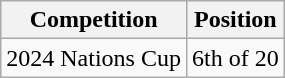<table class="wikitable">
<tr>
<th>Competition</th>
<th>Position</th>
</tr>
<tr>
<td> 2024 Nations Cup</td>
<td>6th of 20</td>
</tr>
</table>
